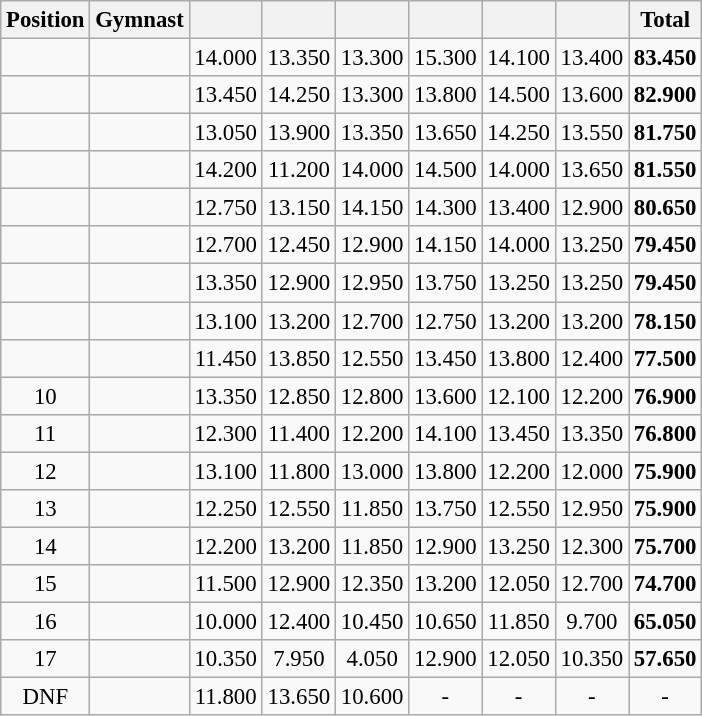<table class="wikitable sortable" style="text-align:center; font-size:95%">
<tr>
<th scope=col>Position</th>
<th scope=col>Gymnast</th>
<th scope=col></th>
<th scope=col></th>
<th scope=col></th>
<th scope=col></th>
<th scope=col></th>
<th scope=col></th>
<th scope=col>Total</th>
</tr>
<tr>
<td></td>
<td align=left></td>
<td>14.000</td>
<td>13.350</td>
<td>13.300</td>
<td>15.300</td>
<td>14.100</td>
<td>13.400</td>
<td><strong>83.450</strong></td>
</tr>
<tr>
<td></td>
<td align=left></td>
<td>13.450</td>
<td>14.250</td>
<td>13.300</td>
<td>13.800</td>
<td>14.500</td>
<td>13.600</td>
<td><strong>82.900</strong></td>
</tr>
<tr>
<td></td>
<td align=left></td>
<td>13.050</td>
<td>13.900</td>
<td>13.350</td>
<td>13.650</td>
<td>14.250</td>
<td>13.550</td>
<td><strong>81.750</strong></td>
</tr>
<tr>
<td></td>
<td align=left></td>
<td>14.200</td>
<td>11.200</td>
<td>14.000</td>
<td>14.500</td>
<td>14.000</td>
<td>13.650</td>
<td><strong>81.550</strong></td>
</tr>
<tr>
<td></td>
<td align=left></td>
<td>12.750</td>
<td>13.150</td>
<td>14.150</td>
<td>14.300</td>
<td>13.400</td>
<td>12.900</td>
<td><strong>80.650</strong></td>
</tr>
<tr>
<td></td>
<td align=left></td>
<td>12.700</td>
<td>12.450</td>
<td>12.900</td>
<td>14.150</td>
<td>14.000</td>
<td>13.250</td>
<td><strong>79.450</strong></td>
</tr>
<tr>
<td></td>
<td align=left></td>
<td>13.350</td>
<td>12.900</td>
<td>12.950</td>
<td>13.750</td>
<td>13.250</td>
<td>13.250</td>
<td><strong>79.450</strong></td>
</tr>
<tr>
<td></td>
<td align=left></td>
<td>13.100</td>
<td>13.200</td>
<td>12.700</td>
<td>12.750</td>
<td>13.200</td>
<td>13.200</td>
<td><strong>78.150</strong></td>
</tr>
<tr>
<td></td>
<td align=left></td>
<td>11.450</td>
<td>13.850</td>
<td>12.550</td>
<td>13.450</td>
<td>13.800</td>
<td>12.400</td>
<td><strong>77.500</strong></td>
</tr>
<tr>
<td>10</td>
<td align=left></td>
<td>13.350</td>
<td>12.850</td>
<td>12.800</td>
<td>13.600</td>
<td>12.100</td>
<td>12.200</td>
<td><strong>76.900</strong></td>
</tr>
<tr>
<td>11</td>
<td align=left></td>
<td>12.300</td>
<td>11.400</td>
<td>12.200</td>
<td>14.100</td>
<td>13.450</td>
<td>13.350</td>
<td><strong>76.800</strong></td>
</tr>
<tr>
<td>12</td>
<td align=left></td>
<td>13.100</td>
<td>11.800</td>
<td>13.000</td>
<td>13.800</td>
<td>12.200</td>
<td>12.000</td>
<td><strong>75.900</strong></td>
</tr>
<tr>
<td>13</td>
<td align=left></td>
<td>12.250</td>
<td>12.550</td>
<td>11.850</td>
<td>13.750</td>
<td>12.550</td>
<td>12.950</td>
<td><strong>75.900</strong></td>
</tr>
<tr>
<td>14</td>
<td align=left></td>
<td>12.200</td>
<td>13.200</td>
<td>11.850</td>
<td>12.900</td>
<td>13.250</td>
<td>12.300</td>
<td><strong>75.700</strong></td>
</tr>
<tr>
<td>15</td>
<td align=left></td>
<td>11.500</td>
<td>12.900</td>
<td>12.350</td>
<td>13.200</td>
<td>12.050</td>
<td>12.700</td>
<td><strong>74.700</strong></td>
</tr>
<tr>
<td>16</td>
<td align=left></td>
<td>10.000</td>
<td>12.400</td>
<td>10.450</td>
<td>10.650</td>
<td>11.850</td>
<td>9.700</td>
<td><strong>65.050</strong></td>
</tr>
<tr>
<td>17</td>
<td align=left></td>
<td>10.350</td>
<td>7.950</td>
<td>4.050</td>
<td>12.900</td>
<td>12.050</td>
<td>10.350</td>
<td><strong>57.650</strong></td>
</tr>
<tr>
<td>DNF</td>
<td align=left></td>
<td>11.800</td>
<td>13.650</td>
<td>10.600</td>
<td>-</td>
<td>-</td>
<td>-</td>
<td>-</td>
</tr>
</table>
